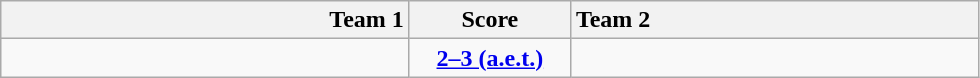<table class="wikitable" style="text-align: center;">
<tr>
<th style="width:265px; text-align:right;">Team 1</th>
<th width=100>Score</th>
<th style="width:265px; text-align:left;">Team 2</th>
</tr>
<tr>
<td style="text-align:right;"></td>
<td><strong><a href='#'>2–3 (a.e.t.)</a></strong></td>
<td ! style="width:265px; text-align:left;"><strong></strong></td>
</tr>
</table>
